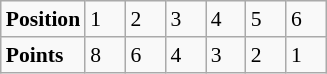<table class="wikitable" style="font-size: 90%;">
<tr>
<td><strong>Position</strong></td>
<td width=20>1</td>
<td width=20>2</td>
<td width=20>3</td>
<td width=20>4</td>
<td width=20>5</td>
<td width=20>6</td>
</tr>
<tr>
<td><strong>Points</strong></td>
<td>8</td>
<td>6</td>
<td>4</td>
<td>3</td>
<td>2</td>
<td>1</td>
</tr>
</table>
